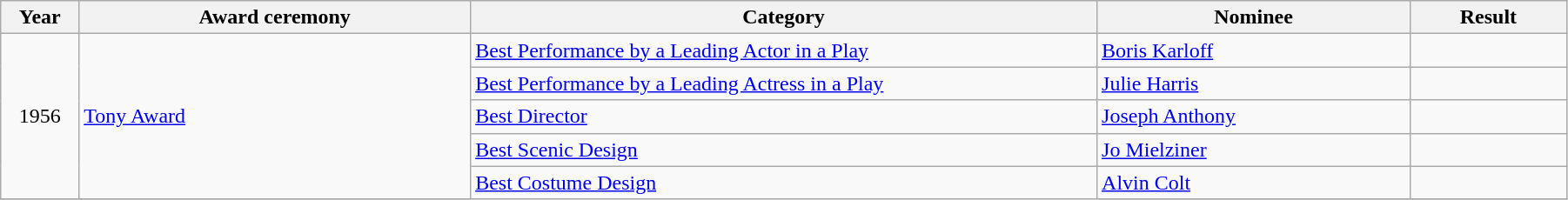<table class="wikitable" width="95%">
<tr>
<th width="5%">Year</th>
<th width="25%">Award ceremony</th>
<th width="40%">Category</th>
<th width="20%">Nominee</th>
<th width="10%">Result</th>
</tr>
<tr>
<td rowspan="5" align="center">1956</td>
<td rowspan="5"><a href='#'>Tony Award</a></td>
<td><a href='#'>Best Performance by a Leading Actor in a Play</a></td>
<td><a href='#'>Boris Karloff</a></td>
<td></td>
</tr>
<tr>
<td><a href='#'>Best Performance by a Leading Actress in a Play</a></td>
<td><a href='#'>Julie Harris</a></td>
<td></td>
</tr>
<tr>
<td><a href='#'>Best Director</a></td>
<td><a href='#'>Joseph Anthony</a></td>
<td></td>
</tr>
<tr>
<td><a href='#'>Best Scenic Design</a></td>
<td><a href='#'>Jo Mielziner</a></td>
<td></td>
</tr>
<tr>
<td rowspan="2"><a href='#'>Best Costume Design</a></td>
<td><a href='#'>Alvin Colt</a></td>
<td></td>
</tr>
<tr>
</tr>
</table>
